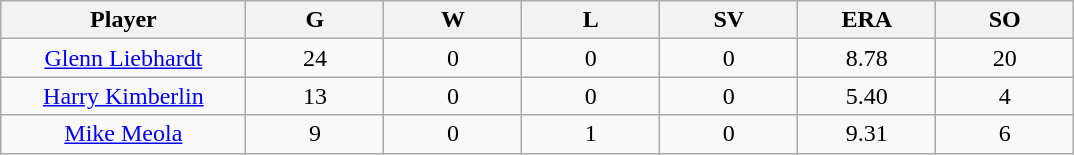<table class="wikitable sortable">
<tr>
<th bgcolor="#DDDDFF" width="16%">Player</th>
<th bgcolor="#DDDDFF" width="9%">G</th>
<th bgcolor="#DDDDFF" width="9%">W</th>
<th bgcolor="#DDDDFF" width="9%">L</th>
<th bgcolor="#DDDDFF" width="9%">SV</th>
<th bgcolor="#DDDDFF" width="9%">ERA</th>
<th bgcolor="#DDDDFF" width="9%">SO</th>
</tr>
<tr align="center">
<td><a href='#'>Glenn Liebhardt</a></td>
<td>24</td>
<td>0</td>
<td>0</td>
<td>0</td>
<td>8.78</td>
<td>20</td>
</tr>
<tr align=center>
<td><a href='#'>Harry Kimberlin</a></td>
<td>13</td>
<td>0</td>
<td>0</td>
<td>0</td>
<td>5.40</td>
<td>4</td>
</tr>
<tr align=center>
<td><a href='#'>Mike Meola</a></td>
<td>9</td>
<td>0</td>
<td>1</td>
<td>0</td>
<td>9.31</td>
<td>6</td>
</tr>
</table>
